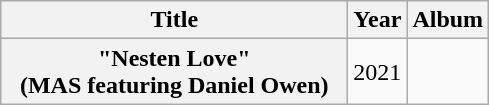<table class="wikitable plainrowheaders" style="text-align:center;">
<tr>
<th scope="col" style="width:14em;">Title</th>
<th scope="col" style="width:1em;">Year</th>
<th scope="col">Album</th>
</tr>
<tr>
<th scope="row">"Nesten Love"<br><span>(MAS featuring Daniel Owen)</span></th>
<td>2021</td>
<td></td>
</tr>
</table>
